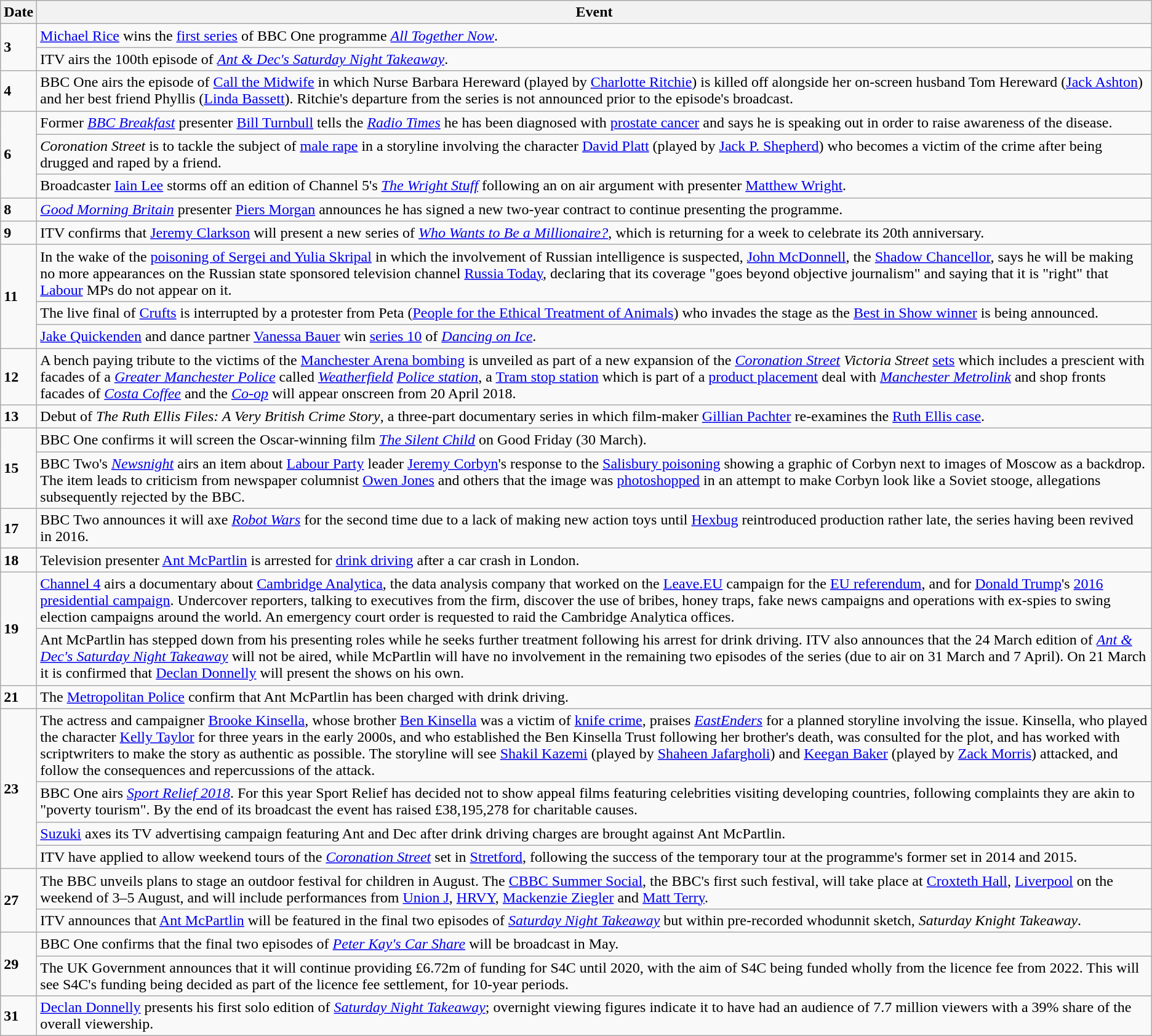<table class="wikitable">
<tr>
<th>Date</th>
<th>Event</th>
</tr>
<tr>
<td rowspan=2><strong>3</strong></td>
<td><a href='#'>Michael Rice</a> wins the <a href='#'>first series</a> of BBC One programme <em><a href='#'>All Together Now</a></em>.</td>
</tr>
<tr>
<td>ITV airs the 100th episode of <em><a href='#'>Ant & Dec's Saturday Night Takeaway</a></em>.</td>
</tr>
<tr>
<td><strong>4</strong></td>
<td>BBC One airs the episode of <a href='#'>Call the Midwife</a> in which Nurse Barbara Hereward (played by <a href='#'>Charlotte Ritchie</a>) is killed off alongside her on-screen husband Tom Hereward (<a href='#'>Jack Ashton</a>) and her best friend Phyllis (<a href='#'>Linda Bassett</a>). Ritchie's departure from the series is not announced prior to the episode's broadcast.</td>
</tr>
<tr>
<td rowspan=3><strong>6</strong></td>
<td>Former <em><a href='#'>BBC Breakfast</a></em> presenter <a href='#'>Bill Turnbull</a> tells the <em><a href='#'>Radio Times</a></em> he has been diagnosed with <a href='#'>prostate cancer</a> and says he is speaking out in order to raise awareness of the disease.</td>
</tr>
<tr>
<td><em>Coronation Street</em> is to tackle the subject of <a href='#'>male rape</a> in a storyline involving the character <a href='#'>David Platt</a> (played by <a href='#'>Jack P. Shepherd</a>) who becomes a victim of the crime after being drugged and raped by a friend.</td>
</tr>
<tr>
<td>Broadcaster <a href='#'>Iain Lee</a> storms off an edition of Channel 5's <em><a href='#'>The Wright Stuff</a></em> following an on air argument with presenter <a href='#'>Matthew Wright</a>.</td>
</tr>
<tr>
<td><strong>8</strong></td>
<td><em><a href='#'>Good Morning Britain</a></em> presenter <a href='#'>Piers Morgan</a> announces he has signed a new two-year contract to continue presenting the programme.</td>
</tr>
<tr>
<td><strong>9</strong></td>
<td>ITV confirms that <a href='#'>Jeremy Clarkson</a> will present a new series of <em><a href='#'>Who Wants to Be a Millionaire?</a></em>, which is returning for a week to celebrate its 20th anniversary.</td>
</tr>
<tr>
<td rowspan=3><strong>11</strong></td>
<td>In the wake of the <a href='#'>poisoning of Sergei and Yulia Skripal</a> in which the involvement of Russian intelligence is suspected, <a href='#'>John McDonnell</a>, the <a href='#'>Shadow Chancellor</a>, says he will be making no more appearances on the Russian state sponsored television channel <a href='#'>Russia Today</a>, declaring that its coverage "goes beyond objective journalism" and saying that it is "right" that <a href='#'>Labour</a> MPs do not appear on it.</td>
</tr>
<tr>
<td>The live final of <a href='#'>Crufts</a> is interrupted by a protester from Peta (<a href='#'>People for the Ethical Treatment of Animals</a>) who invades the stage as the <a href='#'>Best in Show winner</a> is being announced.</td>
</tr>
<tr>
<td><a href='#'>Jake Quickenden</a> and dance partner <a href='#'>Vanessa Bauer</a> win <a href='#'>series 10</a> of <em><a href='#'>Dancing on Ice</a></em>.</td>
</tr>
<tr>
<td><strong>12</strong></td>
<td>A bench paying tribute to the victims of the <a href='#'>Manchester Arena bombing</a> is unveiled as part of a new expansion of the <em><a href='#'>Coronation Street</a></em> <em> Victoria Street</em> <a href='#'>sets</a> which includes a prescient with facades of a <em><a href='#'>Greater Manchester Police</a></em> called <em><a href='#'>Weatherfield</a> <a href='#'>Police station</a></em>, a <a href='#'>Tram stop station</a> which is part of a <a href='#'>product placement</a> deal with <em><a href='#'>Manchester Metrolink</a></em> and shop fronts facades of <em><a href='#'>Costa Coffee</a></em> and the <em><a href='#'>Co-op</a></em> will appear onscreen from 20 April 2018.</td>
</tr>
<tr>
<td><strong>13</strong></td>
<td>Debut of <em>The Ruth Ellis Files: A Very British Crime Story</em>, a three-part documentary series in which film-maker <a href='#'>Gillian Pachter</a> re-examines the <a href='#'>Ruth Ellis case</a>.</td>
</tr>
<tr>
<td rowspan=2><strong>15</strong></td>
<td>BBC One confirms it will screen the Oscar-winning film <em><a href='#'>The Silent Child</a></em> on Good Friday (30 March).</td>
</tr>
<tr>
<td>BBC Two's <em><a href='#'>Newsnight</a></em> airs an item about <a href='#'>Labour Party</a> leader <a href='#'>Jeremy Corbyn</a>'s response to the <a href='#'>Salisbury poisoning</a> showing a graphic of Corbyn next to images of Moscow as a backdrop. The item leads to criticism from newspaper columnist <a href='#'>Owen Jones</a> and others that the image was <a href='#'>photoshopped</a> in an attempt to make Corbyn look like a Soviet stooge, allegations subsequently rejected by the BBC.</td>
</tr>
<tr>
<td><strong>17</strong></td>
<td>BBC Two announces it will axe <em><a href='#'>Robot Wars</a></em> for the second time due to a lack of making new action toys until <a href='#'>Hexbug</a> reintroduced production rather late, the series having been revived in 2016.</td>
</tr>
<tr>
<td><strong>18</strong></td>
<td>Television presenter <a href='#'>Ant McPartlin</a> is arrested for <a href='#'>drink driving</a> after a car crash in London.</td>
</tr>
<tr>
<td rowspan=2><strong>19</strong></td>
<td><a href='#'>Channel 4</a> airs a documentary about <a href='#'>Cambridge Analytica</a>, the data analysis company that worked on the <a href='#'>Leave.EU</a> campaign for the <a href='#'>EU referendum</a>, and for <a href='#'>Donald Trump</a>'s <a href='#'>2016 presidential campaign</a>. Undercover reporters, talking to executives from the firm, discover the use of bribes, honey traps, fake news campaigns and operations with ex-spies to swing election campaigns around the world. An emergency court order is requested to raid the Cambridge Analytica offices.</td>
</tr>
<tr>
<td>Ant McPartlin has stepped down from his presenting roles while he seeks further treatment following his arrest for drink driving. ITV also announces that the 24 March edition of <em><a href='#'>Ant & Dec's Saturday Night Takeaway</a></em> will not be aired, while McPartlin will have no involvement in the remaining two episodes of the series (due to air on 31 March and 7 April). On 21 March it is confirmed that <a href='#'>Declan Donnelly</a> will present the shows on his own.</td>
</tr>
<tr>
<td><strong>21</strong></td>
<td>The <a href='#'>Metropolitan Police</a> confirm that Ant McPartlin has been charged with drink driving.</td>
</tr>
<tr>
<td rowspan=4><strong>23</strong></td>
<td>The actress and campaigner <a href='#'>Brooke Kinsella</a>, whose brother <a href='#'>Ben Kinsella</a> was a victim of <a href='#'>knife crime</a>, praises <em><a href='#'>EastEnders</a></em> for a planned storyline involving the issue. Kinsella, who played the character <a href='#'>Kelly Taylor</a> for three years in the early 2000s, and who established the Ben Kinsella Trust following her brother's death, was consulted for the plot, and has worked with scriptwriters to make the story as authentic as possible. The storyline will see <a href='#'>Shakil Kazemi</a> (played by <a href='#'>Shaheen Jafargholi</a>) and <a href='#'>Keegan Baker</a> (played by <a href='#'>Zack Morris</a>) attacked, and follow the consequences and repercussions of the attack.</td>
</tr>
<tr>
<td>BBC One airs <em><a href='#'>Sport Relief 2018</a></em>. For this year Sport Relief has decided not to show appeal films featuring celebrities visiting developing countries, following complaints they are akin to "poverty tourism". By the end of its broadcast the event has raised £38,195,278 for charitable causes.</td>
</tr>
<tr>
<td><a href='#'>Suzuki</a> axes its TV advertising campaign featuring Ant and Dec after drink driving charges are brought against Ant McPartlin.</td>
</tr>
<tr>
<td>ITV have applied to allow weekend tours of the <em><a href='#'>Coronation Street</a></em> set in <a href='#'>Stretford</a>, following the success of the temporary tour at the programme's former set in 2014 and 2015.</td>
</tr>
<tr>
<td rowspan="2"><strong>27</strong></td>
<td>The BBC unveils plans to stage an outdoor festival for children in August. The <a href='#'>CBBC Summer Social</a>, the BBC's first such festival, will take place at <a href='#'>Croxteth Hall</a>, <a href='#'>Liverpool</a> on the weekend of 3–5 August, and will include performances from <a href='#'>Union J</a>, <a href='#'>HRVY</a>, <a href='#'>Mackenzie Ziegler</a> and <a href='#'>Matt Terry</a>.</td>
</tr>
<tr>
<td>ITV announces that <a href='#'>Ant McPartlin</a> will be featured in the final two episodes of <em><a href='#'>Saturday Night Takeaway</a></em> but within pre-recorded whodunnit sketch, <em>Saturday Knight Takeaway</em>.</td>
</tr>
<tr>
<td rowspan="2"><strong>29</strong></td>
<td>BBC One confirms that the final two episodes of <em><a href='#'>Peter Kay's Car Share</a></em> will be broadcast in May.</td>
</tr>
<tr>
<td>The UK Government announces that it will continue providing £6.72m of funding for S4C until 2020, with the aim of S4C being funded wholly from the licence fee from 2022. This will see S4C's funding being decided as part of the licence fee settlement, for 10-year periods.</td>
</tr>
<tr>
<td><strong>31</strong></td>
<td><a href='#'>Declan Donnelly</a> presents his first solo edition of <em><a href='#'>Saturday Night Takeaway</a></em>; overnight viewing figures indicate it to have had an audience of 7.7 million viewers with a 39% share of the overall viewership.</td>
</tr>
</table>
